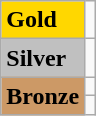<table class="wikitable">
<tr>
<td bgcolor="gold"><strong>Gold</strong></td>
<td></td>
</tr>
<tr>
<td bgcolor="silver"><strong>Silver</strong></td>
<td></td>
</tr>
<tr>
<td rowspan="2" bgcolor="#cc9966"><strong>Bronze</strong></td>
<td></td>
</tr>
<tr>
<td></td>
</tr>
</table>
